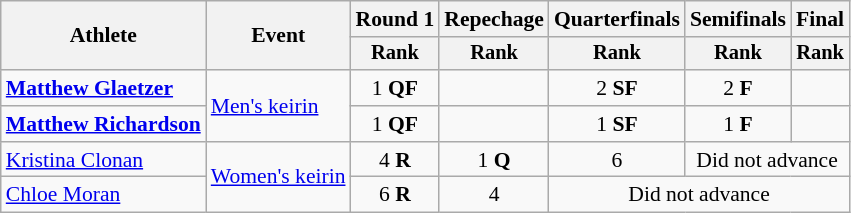<table class=wikitable style=font-size:90%;text-align:center>
<tr>
<th rowspan=2>Athlete</th>
<th rowspan=2>Event</th>
<th>Round 1</th>
<th>Repechage</th>
<th>Quarterfinals</th>
<th>Semifinals</th>
<th>Final</th>
</tr>
<tr style=font-size:95%>
<th>Rank</th>
<th>Rank</th>
<th>Rank</th>
<th>Rank</th>
<th>Rank</th>
</tr>
<tr>
<td align=left><strong><a href='#'>Matthew Glaetzer</a></strong></td>
<td rowspan="2" align="left"><a href='#'>Men's keirin</a></td>
<td>1 <strong>QF</strong></td>
<td></td>
<td>2 <strong>SF</strong></td>
<td>2 <strong>F</strong></td>
<td></td>
</tr>
<tr>
<td align=left><strong><a href='#'>Matthew Richardson</a></strong></td>
<td>1 <strong>QF</strong></td>
<td></td>
<td>1 <strong>SF</strong></td>
<td>1 <strong>F</strong></td>
<td></td>
</tr>
<tr>
<td align=left><a href='#'>Kristina Clonan</a></td>
<td rowspan="2" align="left"><a href='#'>Women's keirin</a></td>
<td>4 <strong>R</strong></td>
<td>1 <strong>Q</strong></td>
<td>6</td>
<td colspan=2>Did not advance</td>
</tr>
<tr>
<td align=left><a href='#'>Chloe Moran</a></td>
<td>6 <strong>R</strong></td>
<td>4</td>
<td colspan=3>Did not advance</td>
</tr>
</table>
